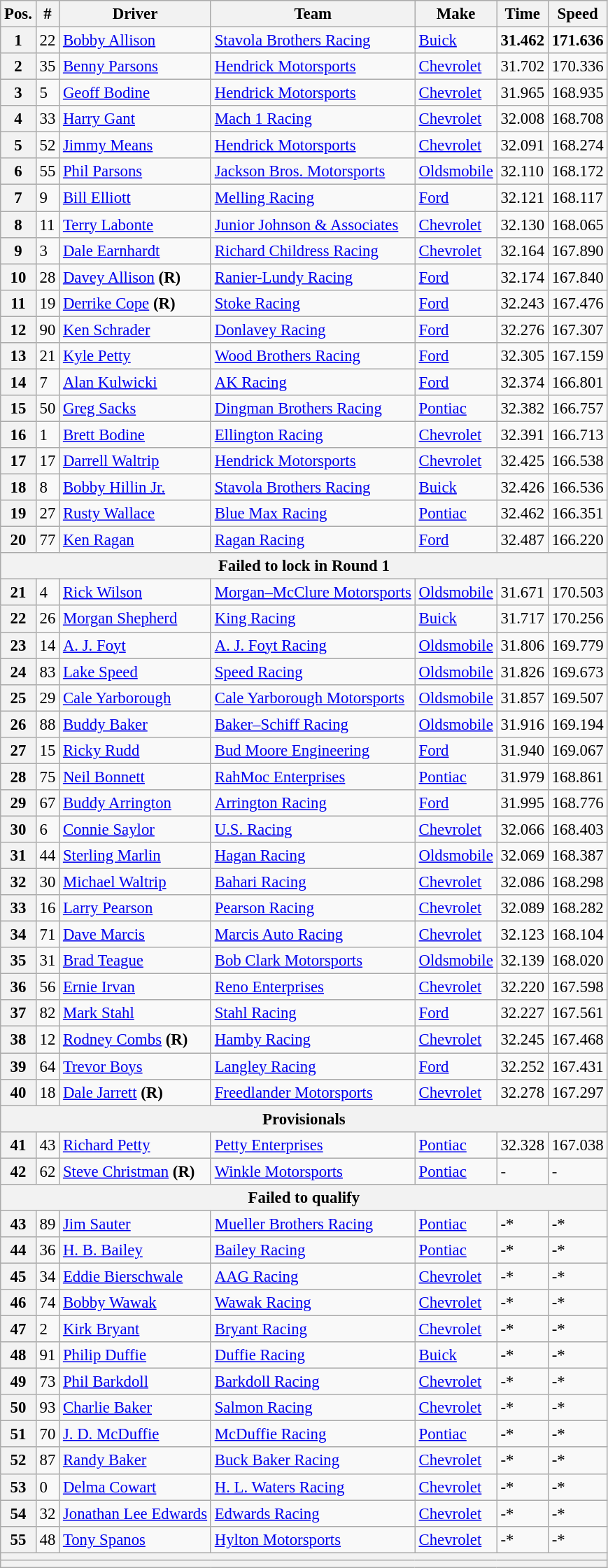<table class="wikitable" style="font-size:95%">
<tr>
<th>Pos.</th>
<th>#</th>
<th>Driver</th>
<th>Team</th>
<th>Make</th>
<th>Time</th>
<th>Speed</th>
</tr>
<tr>
<th>1</th>
<td>22</td>
<td><a href='#'>Bobby Allison</a></td>
<td><a href='#'>Stavola Brothers Racing</a></td>
<td><a href='#'>Buick</a></td>
<td><strong>31.462</strong></td>
<td><strong>171.636</strong></td>
</tr>
<tr>
<th>2</th>
<td>35</td>
<td><a href='#'>Benny Parsons</a></td>
<td><a href='#'>Hendrick Motorsports</a></td>
<td><a href='#'>Chevrolet</a></td>
<td>31.702</td>
<td>170.336</td>
</tr>
<tr>
<th>3</th>
<td>5</td>
<td><a href='#'>Geoff Bodine</a></td>
<td><a href='#'>Hendrick Motorsports</a></td>
<td><a href='#'>Chevrolet</a></td>
<td>31.965</td>
<td>168.935</td>
</tr>
<tr>
<th>4</th>
<td>33</td>
<td><a href='#'>Harry Gant</a></td>
<td><a href='#'>Mach 1 Racing</a></td>
<td><a href='#'>Chevrolet</a></td>
<td>32.008</td>
<td>168.708</td>
</tr>
<tr>
<th>5</th>
<td>52</td>
<td><a href='#'>Jimmy Means</a></td>
<td><a href='#'>Hendrick Motorsports</a></td>
<td><a href='#'>Chevrolet</a></td>
<td>32.091</td>
<td>168.274</td>
</tr>
<tr>
<th>6</th>
<td>55</td>
<td><a href='#'>Phil Parsons</a></td>
<td><a href='#'>Jackson Bros. Motorsports</a></td>
<td><a href='#'>Oldsmobile</a></td>
<td>32.110</td>
<td>168.172</td>
</tr>
<tr>
<th>7</th>
<td>9</td>
<td><a href='#'>Bill Elliott</a></td>
<td><a href='#'>Melling Racing</a></td>
<td><a href='#'>Ford</a></td>
<td>32.121</td>
<td>168.117</td>
</tr>
<tr>
<th>8</th>
<td>11</td>
<td><a href='#'>Terry Labonte</a></td>
<td><a href='#'>Junior Johnson & Associates</a></td>
<td><a href='#'>Chevrolet</a></td>
<td>32.130</td>
<td>168.065</td>
</tr>
<tr>
<th>9</th>
<td>3</td>
<td><a href='#'>Dale Earnhardt</a></td>
<td><a href='#'>Richard Childress Racing</a></td>
<td><a href='#'>Chevrolet</a></td>
<td>32.164</td>
<td>167.890</td>
</tr>
<tr>
<th>10</th>
<td>28</td>
<td><a href='#'>Davey Allison</a> <strong>(R)</strong></td>
<td><a href='#'>Ranier-Lundy Racing</a></td>
<td><a href='#'>Ford</a></td>
<td>32.174</td>
<td>167.840</td>
</tr>
<tr>
<th>11</th>
<td>19</td>
<td><a href='#'>Derrike Cope</a> <strong>(R)</strong></td>
<td><a href='#'>Stoke Racing</a></td>
<td><a href='#'>Ford</a></td>
<td>32.243</td>
<td>167.476</td>
</tr>
<tr>
<th>12</th>
<td>90</td>
<td><a href='#'>Ken Schrader</a></td>
<td><a href='#'>Donlavey Racing</a></td>
<td><a href='#'>Ford</a></td>
<td>32.276</td>
<td>167.307</td>
</tr>
<tr>
<th>13</th>
<td>21</td>
<td><a href='#'>Kyle Petty</a></td>
<td><a href='#'>Wood Brothers Racing</a></td>
<td><a href='#'>Ford</a></td>
<td>32.305</td>
<td>167.159</td>
</tr>
<tr>
<th>14</th>
<td>7</td>
<td><a href='#'>Alan Kulwicki</a></td>
<td><a href='#'>AK Racing</a></td>
<td><a href='#'>Ford</a></td>
<td>32.374</td>
<td>166.801</td>
</tr>
<tr>
<th>15</th>
<td>50</td>
<td><a href='#'>Greg Sacks</a></td>
<td><a href='#'>Dingman Brothers Racing</a></td>
<td><a href='#'>Pontiac</a></td>
<td>32.382</td>
<td>166.757</td>
</tr>
<tr>
<th>16</th>
<td>1</td>
<td><a href='#'>Brett Bodine</a></td>
<td><a href='#'>Ellington Racing</a></td>
<td><a href='#'>Chevrolet</a></td>
<td>32.391</td>
<td>166.713</td>
</tr>
<tr>
<th>17</th>
<td>17</td>
<td><a href='#'>Darrell Waltrip</a></td>
<td><a href='#'>Hendrick Motorsports</a></td>
<td><a href='#'>Chevrolet</a></td>
<td>32.425</td>
<td>166.538</td>
</tr>
<tr>
<th>18</th>
<td>8</td>
<td><a href='#'>Bobby Hillin Jr.</a></td>
<td><a href='#'>Stavola Brothers Racing</a></td>
<td><a href='#'>Buick</a></td>
<td>32.426</td>
<td>166.536</td>
</tr>
<tr>
<th>19</th>
<td>27</td>
<td><a href='#'>Rusty Wallace</a></td>
<td><a href='#'>Blue Max Racing</a></td>
<td><a href='#'>Pontiac</a></td>
<td>32.462</td>
<td>166.351</td>
</tr>
<tr>
<th>20</th>
<td>77</td>
<td><a href='#'>Ken Ragan</a></td>
<td><a href='#'>Ragan Racing</a></td>
<td><a href='#'>Ford</a></td>
<td>32.487</td>
<td>166.220</td>
</tr>
<tr>
<th colspan="7">Failed to lock in Round 1</th>
</tr>
<tr>
<th>21</th>
<td>4</td>
<td><a href='#'>Rick Wilson</a></td>
<td><a href='#'>Morgan–McClure Motorsports</a></td>
<td><a href='#'>Oldsmobile</a></td>
<td>31.671</td>
<td>170.503</td>
</tr>
<tr>
<th>22</th>
<td>26</td>
<td><a href='#'>Morgan Shepherd</a></td>
<td><a href='#'>King Racing</a></td>
<td><a href='#'>Buick</a></td>
<td>31.717</td>
<td>170.256</td>
</tr>
<tr>
<th>23</th>
<td>14</td>
<td><a href='#'>A. J. Foyt</a></td>
<td><a href='#'>A. J. Foyt Racing</a></td>
<td><a href='#'>Oldsmobile</a></td>
<td>31.806</td>
<td>169.779</td>
</tr>
<tr>
<th>24</th>
<td>83</td>
<td><a href='#'>Lake Speed</a></td>
<td><a href='#'>Speed Racing</a></td>
<td><a href='#'>Oldsmobile</a></td>
<td>31.826</td>
<td>169.673</td>
</tr>
<tr>
<th>25</th>
<td>29</td>
<td><a href='#'>Cale Yarborough</a></td>
<td><a href='#'>Cale Yarborough Motorsports</a></td>
<td><a href='#'>Oldsmobile</a></td>
<td>31.857</td>
<td>169.507</td>
</tr>
<tr>
<th>26</th>
<td>88</td>
<td><a href='#'>Buddy Baker</a></td>
<td><a href='#'>Baker–Schiff Racing</a></td>
<td><a href='#'>Oldsmobile</a></td>
<td>31.916</td>
<td>169.194</td>
</tr>
<tr>
<th>27</th>
<td>15</td>
<td><a href='#'>Ricky Rudd</a></td>
<td><a href='#'>Bud Moore Engineering</a></td>
<td><a href='#'>Ford</a></td>
<td>31.940</td>
<td>169.067</td>
</tr>
<tr>
<th>28</th>
<td>75</td>
<td><a href='#'>Neil Bonnett</a></td>
<td><a href='#'>RahMoc Enterprises</a></td>
<td><a href='#'>Pontiac</a></td>
<td>31.979</td>
<td>168.861</td>
</tr>
<tr>
<th>29</th>
<td>67</td>
<td><a href='#'>Buddy Arrington</a></td>
<td><a href='#'>Arrington Racing</a></td>
<td><a href='#'>Ford</a></td>
<td>31.995</td>
<td>168.776</td>
</tr>
<tr>
<th>30</th>
<td>6</td>
<td><a href='#'>Connie Saylor</a></td>
<td><a href='#'>U.S. Racing</a></td>
<td><a href='#'>Chevrolet</a></td>
<td>32.066</td>
<td>168.403</td>
</tr>
<tr>
<th>31</th>
<td>44</td>
<td><a href='#'>Sterling Marlin</a></td>
<td><a href='#'>Hagan Racing</a></td>
<td><a href='#'>Oldsmobile</a></td>
<td>32.069</td>
<td>168.387</td>
</tr>
<tr>
<th>32</th>
<td>30</td>
<td><a href='#'>Michael Waltrip</a></td>
<td><a href='#'>Bahari Racing</a></td>
<td><a href='#'>Chevrolet</a></td>
<td>32.086</td>
<td>168.298</td>
</tr>
<tr>
<th>33</th>
<td>16</td>
<td><a href='#'>Larry Pearson</a></td>
<td><a href='#'>Pearson Racing</a></td>
<td><a href='#'>Chevrolet</a></td>
<td>32.089</td>
<td>168.282</td>
</tr>
<tr>
<th>34</th>
<td>71</td>
<td><a href='#'>Dave Marcis</a></td>
<td><a href='#'>Marcis Auto Racing</a></td>
<td><a href='#'>Chevrolet</a></td>
<td>32.123</td>
<td>168.104</td>
</tr>
<tr>
<th>35</th>
<td>31</td>
<td><a href='#'>Brad Teague</a></td>
<td><a href='#'>Bob Clark Motorsports</a></td>
<td><a href='#'>Oldsmobile</a></td>
<td>32.139</td>
<td>168.020</td>
</tr>
<tr>
<th>36</th>
<td>56</td>
<td><a href='#'>Ernie Irvan</a></td>
<td><a href='#'>Reno Enterprises</a></td>
<td><a href='#'>Chevrolet</a></td>
<td>32.220</td>
<td>167.598</td>
</tr>
<tr>
<th>37</th>
<td>82</td>
<td><a href='#'>Mark Stahl</a></td>
<td><a href='#'>Stahl Racing</a></td>
<td><a href='#'>Ford</a></td>
<td>32.227</td>
<td>167.561</td>
</tr>
<tr>
<th>38</th>
<td>12</td>
<td><a href='#'>Rodney Combs</a> <strong>(R)</strong></td>
<td><a href='#'>Hamby Racing</a></td>
<td><a href='#'>Chevrolet</a></td>
<td>32.245</td>
<td>167.468</td>
</tr>
<tr>
<th>39</th>
<td>64</td>
<td><a href='#'>Trevor Boys</a></td>
<td><a href='#'>Langley Racing</a></td>
<td><a href='#'>Ford</a></td>
<td>32.252</td>
<td>167.431</td>
</tr>
<tr>
<th>40</th>
<td>18</td>
<td><a href='#'>Dale Jarrett</a> <strong>(R)</strong></td>
<td><a href='#'>Freedlander Motorsports</a></td>
<td><a href='#'>Chevrolet</a></td>
<td>32.278</td>
<td>167.297</td>
</tr>
<tr>
<th colspan="7">Provisionals</th>
</tr>
<tr>
<th>41</th>
<td>43</td>
<td><a href='#'>Richard Petty</a></td>
<td><a href='#'>Petty Enterprises</a></td>
<td><a href='#'>Pontiac</a></td>
<td>32.328</td>
<td>167.038</td>
</tr>
<tr>
<th>42</th>
<td>62</td>
<td><a href='#'>Steve Christman</a> <strong>(R)</strong></td>
<td><a href='#'>Winkle Motorsports</a></td>
<td><a href='#'>Pontiac</a></td>
<td>-</td>
<td>-</td>
</tr>
<tr>
<th colspan="7">Failed to qualify</th>
</tr>
<tr>
<th>43</th>
<td>89</td>
<td><a href='#'>Jim Sauter</a></td>
<td><a href='#'>Mueller Brothers Racing</a></td>
<td><a href='#'>Pontiac</a></td>
<td>-*</td>
<td>-*</td>
</tr>
<tr>
<th>44</th>
<td>36</td>
<td><a href='#'>H. B. Bailey</a></td>
<td><a href='#'>Bailey Racing</a></td>
<td><a href='#'>Pontiac</a></td>
<td>-*</td>
<td>-*</td>
</tr>
<tr>
<th>45</th>
<td>34</td>
<td><a href='#'>Eddie Bierschwale</a></td>
<td><a href='#'>AAG Racing</a></td>
<td><a href='#'>Chevrolet</a></td>
<td>-*</td>
<td>-*</td>
</tr>
<tr>
<th>46</th>
<td>74</td>
<td><a href='#'>Bobby Wawak</a></td>
<td><a href='#'>Wawak Racing</a></td>
<td><a href='#'>Chevrolet</a></td>
<td>-*</td>
<td>-*</td>
</tr>
<tr>
<th>47</th>
<td>2</td>
<td><a href='#'>Kirk Bryant</a></td>
<td><a href='#'>Bryant Racing</a></td>
<td><a href='#'>Chevrolet</a></td>
<td>-*</td>
<td>-*</td>
</tr>
<tr>
<th>48</th>
<td>91</td>
<td><a href='#'>Philip Duffie</a></td>
<td><a href='#'>Duffie Racing</a></td>
<td><a href='#'>Buick</a></td>
<td>-*</td>
<td>-*</td>
</tr>
<tr>
<th>49</th>
<td>73</td>
<td><a href='#'>Phil Barkdoll</a></td>
<td><a href='#'>Barkdoll Racing</a></td>
<td><a href='#'>Chevrolet</a></td>
<td>-*</td>
<td>-*</td>
</tr>
<tr>
<th>50</th>
<td>93</td>
<td><a href='#'>Charlie Baker</a></td>
<td><a href='#'>Salmon Racing</a></td>
<td><a href='#'>Chevrolet</a></td>
<td>-*</td>
<td>-*</td>
</tr>
<tr>
<th>51</th>
<td>70</td>
<td><a href='#'>J. D. McDuffie</a></td>
<td><a href='#'>McDuffie Racing</a></td>
<td><a href='#'>Pontiac</a></td>
<td>-*</td>
<td>-*</td>
</tr>
<tr>
<th>52</th>
<td>87</td>
<td><a href='#'>Randy Baker</a></td>
<td><a href='#'>Buck Baker Racing</a></td>
<td><a href='#'>Chevrolet</a></td>
<td>-*</td>
<td>-*</td>
</tr>
<tr>
<th>53</th>
<td>0</td>
<td><a href='#'>Delma Cowart</a></td>
<td><a href='#'>H. L. Waters Racing</a></td>
<td><a href='#'>Chevrolet</a></td>
<td>-*</td>
<td>-*</td>
</tr>
<tr>
<th>54</th>
<td>32</td>
<td><a href='#'>Jonathan Lee Edwards</a></td>
<td><a href='#'>Edwards Racing</a></td>
<td><a href='#'>Chevrolet</a></td>
<td>-*</td>
<td>-*</td>
</tr>
<tr>
<th>55</th>
<td>48</td>
<td><a href='#'>Tony Spanos</a></td>
<td><a href='#'>Hylton Motorsports</a></td>
<td><a href='#'>Chevrolet</a></td>
<td>-*</td>
<td>-*</td>
</tr>
<tr>
<th colspan="7"></th>
</tr>
<tr>
<th colspan="7"></th>
</tr>
</table>
